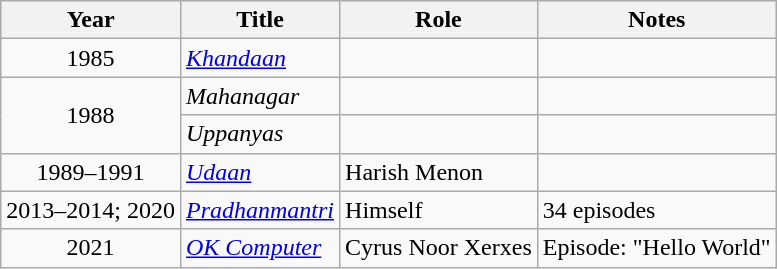<table class="wikitable">
<tr>
<th>Year</th>
<th>Title</th>
<th>Role</th>
<th>Notes</th>
</tr>
<tr>
<td style="text-align:center;">1985</td>
<td><em><a href='#'>Khandaan</a></em></td>
<td></td>
<td></td>
</tr>
<tr>
<td style="text-align:center;"rowspan=2>1988</td>
<td><em>Mahanagar</em></td>
<td></td>
<td></td>
</tr>
<tr>
<td><em>Uppanyas</em></td>
<td></td>
<td></td>
</tr>
<tr>
<td style="text-align:center;">1989–1991</td>
<td><em><a href='#'>Udaan</a></em></td>
<td>Harish Menon</td>
<td></td>
</tr>
<tr>
<td style="text-align:center;">2013–2014; 2020</td>
<td><em><a href='#'>Pradhanmantri</a></em></td>
<td>Himself</td>
<td>34 episodes</td>
</tr>
<tr>
<td style="text-align:center;">2021</td>
<td><em><a href='#'>OK Computer</a></em></td>
<td>Cyrus Noor Xerxes</td>
<td>Episode: "Hello World"</td>
</tr>
</table>
